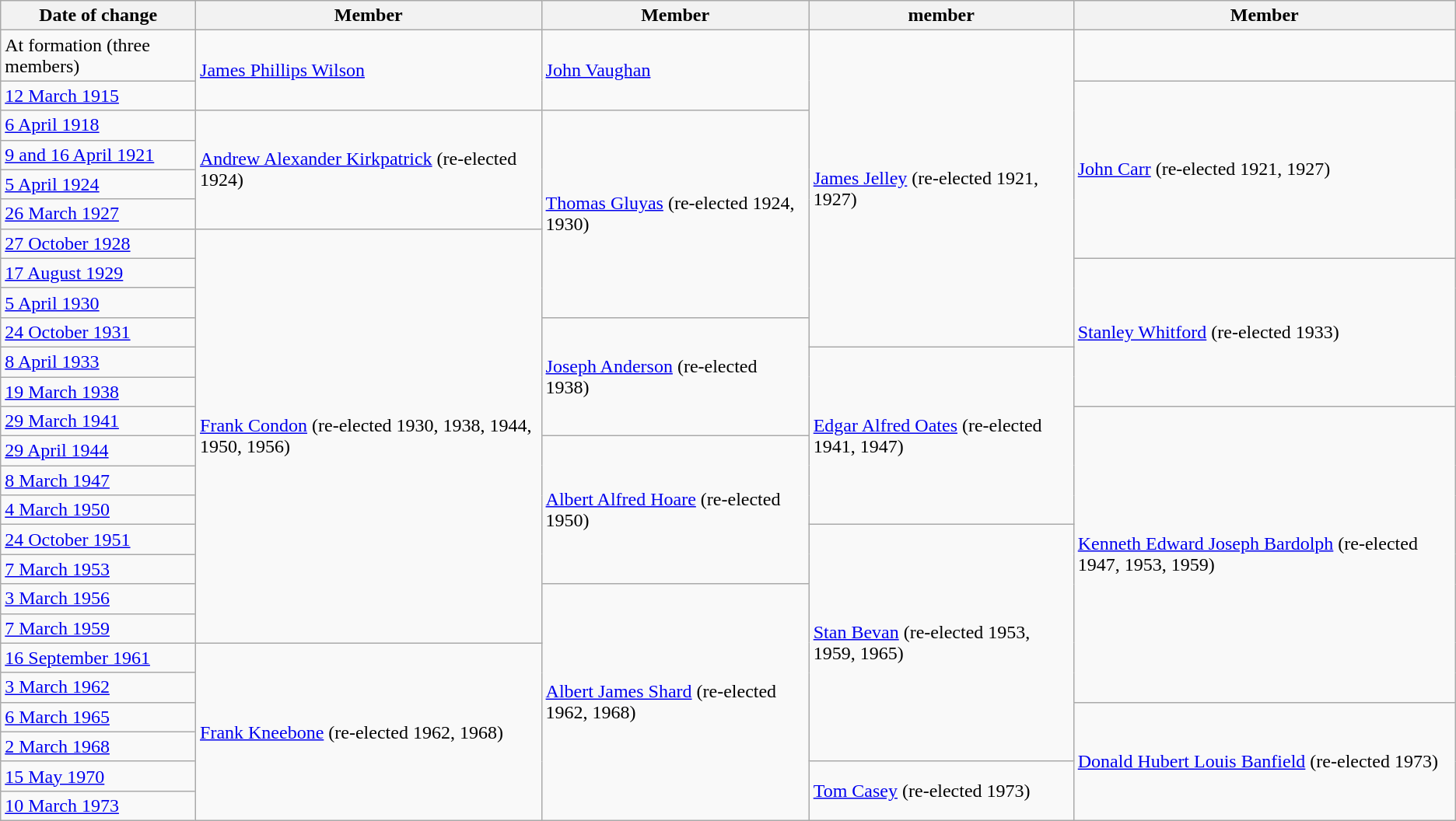<table class="wikitable">
<tr>
<th>Date of change</th>
<th>Member</th>
<th>Member</th>
<th>member</th>
<th>Member</th>
</tr>
<tr>
<td>At formation (three members)</td>
<td rowspan=2><a href='#'>James Phillips Wilson</a></td>
<td rowspan=2><a href='#'>John Vaughan</a></td>
<td rowspan=10><a href='#'>James Jelley</a> (re-elected 1921, 1927)</td>
</tr>
<tr>
<td><a href='#'>12 March 1915</a></td>
<td rowspan=6><a href='#'>John Carr</a> (re-elected 1921, 1927)</td>
</tr>
<tr>
<td><a href='#'>6 April 1918</a></td>
<td rowspan=4><a href='#'>Andrew Alexander Kirkpatrick</a> (re-elected 1924)</td>
<td rowspan=7><a href='#'>Thomas Gluyas</a> (re-elected 1924, 1930)</td>
</tr>
<tr>
<td><a href='#'>9 and 16 April 1921</a></td>
</tr>
<tr>
<td><a href='#'>5 April 1924</a></td>
</tr>
<tr>
<td><a href='#'>26 March 1927</a></td>
</tr>
<tr>
<td><a href='#'>27 October 1928</a></td>
<td rowspan=14><a href='#'>Frank Condon</a> (re-elected 1930, 1938, 1944, 1950, 1956)</td>
</tr>
<tr>
<td><a href='#'>17 August 1929</a></td>
<td rowspan=5><a href='#'>Stanley Whitford</a> (re-elected 1933)</td>
</tr>
<tr>
<td><a href='#'>5 April 1930</a></td>
</tr>
<tr>
<td><a href='#'>24 October 1931</a></td>
<td rowspan=4><a href='#'>Joseph Anderson</a> (re-elected 1938)</td>
</tr>
<tr>
<td><a href='#'>8 April 1933</a></td>
<td rowspan=6><a href='#'>Edgar Alfred Oates</a> (re-elected 1941, 1947)</td>
</tr>
<tr>
<td><a href='#'>19 March 1938</a></td>
</tr>
<tr>
<td><a href='#'>29 March 1941</a></td>
<td rowspan=10><a href='#'>Kenneth Edward Joseph Bardolph</a> (re-elected 1947, 1953, 1959)</td>
</tr>
<tr>
<td><a href='#'>29 April 1944</a></td>
<td rowspan=5><a href='#'>Albert Alfred Hoare</a> (re-elected 1950)</td>
</tr>
<tr>
<td><a href='#'>8 March 1947</a></td>
</tr>
<tr>
<td><a href='#'>4 March 1950</a></td>
</tr>
<tr>
<td><a href='#'>24 October 1951</a></td>
<td rowspan=8><a href='#'>Stan Bevan</a> (re-elected 1953, 1959, 1965)</td>
</tr>
<tr>
<td><a href='#'>7 March 1953</a></td>
</tr>
<tr>
<td><a href='#'>3 March 1956</a></td>
<td rowspan=8><a href='#'>Albert James Shard</a> (re-elected 1962, 1968)</td>
</tr>
<tr>
<td><a href='#'>7 March 1959</a></td>
</tr>
<tr>
<td><a href='#'>16 September 1961</a></td>
<td rowspan=6><a href='#'>Frank Kneebone</a> (re-elected 1962, 1968)</td>
</tr>
<tr>
<td><a href='#'>3 March 1962</a></td>
</tr>
<tr>
<td><a href='#'>6 March 1965</a></td>
<td rowspan=4><a href='#'>Donald Hubert Louis Banfield</a> (re-elected 1973)</td>
</tr>
<tr>
<td><a href='#'>2 March 1968</a></td>
</tr>
<tr>
<td><a href='#'>15 May 1970</a></td>
<td rowspan=2><a href='#'>Tom Casey</a> (re-elected 1973)</td>
</tr>
<tr>
<td><a href='#'>10 March 1973</a></td>
</tr>
</table>
